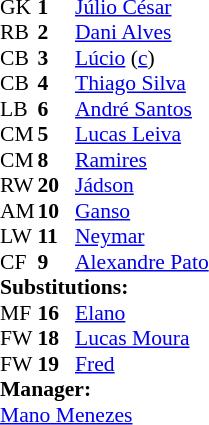<table style="font-size: 90%" cellspacing="0" cellpadding="0">
<tr>
<th width="25"></th>
<th width="25"></th>
</tr>
<tr>
<td>GK</td>
<td><strong>1</strong></td>
<td><a href='#'>Júlio César</a></td>
</tr>
<tr>
<td>RB</td>
<td><strong>2</strong></td>
<td><a href='#'>Dani Alves</a></td>
<td></td>
</tr>
<tr>
<td>CB</td>
<td><strong>3</strong></td>
<td><a href='#'>Lúcio</a> (<a href='#'>c</a>)</td>
</tr>
<tr>
<td>CB</td>
<td><strong>4</strong></td>
<td><a href='#'>Thiago Silva</a></td>
</tr>
<tr>
<td>LB</td>
<td><strong>6</strong></td>
<td><a href='#'>André Santos</a></td>
</tr>
<tr>
<td>CM</td>
<td><strong>5</strong></td>
<td><a href='#'>Lucas Leiva</a></td>
<td></td>
</tr>
<tr>
<td>CM</td>
<td><strong>8</strong></td>
<td><a href='#'>Ramires</a></td>
<td></td>
<td></td>
</tr>
<tr>
<td>RW</td>
<td><strong>20</strong></td>
<td><a href='#'>Jádson</a></td>
<td></td>
<td></td>
</tr>
<tr>
<td>AM</td>
<td><strong>10</strong></td>
<td><a href='#'>Ganso</a></td>
</tr>
<tr>
<td>LW</td>
<td><strong>11</strong></td>
<td><a href='#'>Neymar</a></td>
<td></td>
<td></td>
</tr>
<tr>
<td>CF</td>
<td><strong>9</strong></td>
<td><a href='#'>Alexandre Pato</a></td>
<td></td>
</tr>
<tr>
<td colspan=3><strong>Substitutions:</strong></td>
</tr>
<tr>
<td>MF</td>
<td><strong>16</strong></td>
<td><a href='#'>Elano</a></td>
<td></td>
<td></td>
</tr>
<tr>
<td>FW</td>
<td><strong>18</strong></td>
<td><a href='#'>Lucas Moura</a></td>
<td></td>
<td></td>
</tr>
<tr>
<td>FW</td>
<td><strong>19</strong></td>
<td><a href='#'>Fred</a></td>
<td></td>
<td></td>
</tr>
<tr>
<td colspan=3><strong>Manager:</strong></td>
</tr>
<tr>
<td colspan=3><a href='#'>Mano Menezes</a></td>
</tr>
</table>
